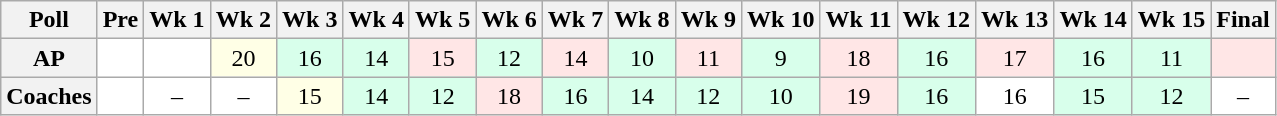<table class="wikitable" style="white-space:nowrap;">
<tr>
<th>Poll</th>
<th>Pre</th>
<th>Wk 1</th>
<th>Wk 2</th>
<th>Wk 3</th>
<th>Wk 4</th>
<th>Wk 5</th>
<th>Wk 6</th>
<th>Wk 7</th>
<th>Wk 8</th>
<th>Wk 9</th>
<th>Wk 10</th>
<th>Wk 11</th>
<th>Wk 12</th>
<th>Wk 13</th>
<th>Wk 14</th>
<th>Wk 15</th>
<th>Final</th>
</tr>
<tr style="text-align:center;">
<th>AP</th>
<td style="background:#FFF;"></td>
<td style="background:#FFF;"></td>
<td style="background:#FFFFE6;">20</td>
<td style="background:#D8FFEB;">16</td>
<td style="background:#D8FFEB;">14</td>
<td style="background:#FFE6E6;">15</td>
<td style="background:#D8FFEB;">12</td>
<td style="background:#FFE6E6;">14</td>
<td style="background:#D8FFEB;">10</td>
<td style="background:#FFE6E6;">11</td>
<td style="background:#D8FFEB;">9</td>
<td style="background:#FFE6E6;">18</td>
<td style="background:#D8FFEB;">16</td>
<td style="background:#FFE6E6;">17</td>
<td style="background:#D8FFEB;">16</td>
<td style="background:#D8FFEB;">11</td>
<td style="background:#FFE6E6;"></td>
</tr>
<tr style="text-align:center;">
<th>Coaches</th>
<td style="background:#FFF;"></td>
<td style="background:#FFF;">–</td>
<td style="background:#FFF;">–</td>
<td style="background:#FFFFE6;">15</td>
<td style="background:#D8FFEB;">14</td>
<td style="background:#D8FFEB;">12</td>
<td style="background:#FFE6E6;">18</td>
<td style="background:#D8FFEB;">16</td>
<td style="background:#D8FFEB;">14</td>
<td style="background:#D8FFEB;">12</td>
<td style="background:#D8FFEB;">10</td>
<td style="background:#FFE6E6;">19</td>
<td style="background:#D8FFEB;">16</td>
<td style="background:#FFF;">16</td>
<td style="background:#D8FFEB;">15</td>
<td style="background:#D8FFEB;">12</td>
<td style="background:#FFF;">–</td>
</tr>
</table>
